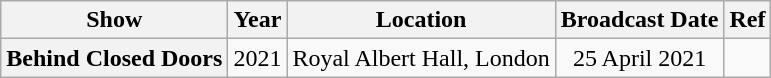<table class="wikitable plainrowheaders" style="text-align:center;">
<tr>
<th scope="col">Show</th>
<th scope="col">Year</th>
<th scope="col">Location</th>
<th scope="col">Broadcast Date</th>
<th scope="col">Ref</th>
</tr>
<tr>
<th scope="row">Behind Closed Doors</th>
<td rowspan="2">2021</td>
<td>Royal Albert Hall, London</td>
<td rowspan="2">25 April 2021</td>
<td></td>
</tr>
</table>
